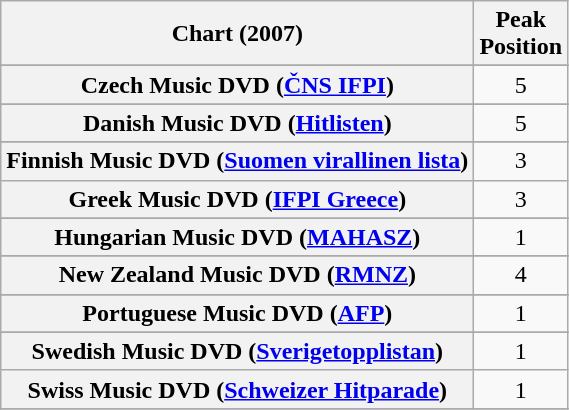<table class="wikitable sortable plainrowheaders">
<tr>
<th scope="col">Chart (2007)</th>
<th scope="col">Peak<br>Position</th>
</tr>
<tr>
</tr>
<tr>
</tr>
<tr>
</tr>
<tr>
</tr>
<tr>
<th scope="row">Czech Music DVD (<a href='#'>ČNS IFPI</a>)</th>
<td style="text-align:center;">5</td>
</tr>
<tr>
</tr>
<tr>
<th scope="row">Danish Music DVD (<a href='#'>Hitlisten</a>)</th>
<td style="text-align:center;">5</td>
</tr>
<tr>
</tr>
<tr>
</tr>
<tr>
<th scope="row">Finnish Music DVD (<a href='#'>Suomen virallinen lista</a>)</th>
<td style="text-align:center;">3</td>
</tr>
<tr>
<th scope="row">Greek Music DVD (<a href='#'>IFPI Greece</a>)</th>
<td style="text-align:center;">3</td>
</tr>
<tr>
</tr>
<tr>
<th scope="row">Hungarian Music DVD (<a href='#'>MAHASZ</a>)</th>
<td style="text-align:center;">1</td>
</tr>
<tr>
</tr>
<tr>
<th scope="row">New Zealand Music DVD (<a href='#'>RMNZ</a>)</th>
<td style="text-align:center;">4</td>
</tr>
<tr>
</tr>
<tr>
<th scope="row">Portuguese Music DVD (<a href='#'>AFP</a>)</th>
<td style="text-align:center;">1</td>
</tr>
<tr>
</tr>
<tr>
<th scope="row">Swedish Music DVD (<a href='#'>Sverigetopplistan</a>)</th>
<td style="text-align:center;">1</td>
</tr>
<tr>
<th scope="row">Swiss Music DVD (<a href='#'>Schweizer Hitparade</a>)</th>
<td style="text-align:center;">1</td>
</tr>
<tr>
</tr>
<tr>
</tr>
</table>
